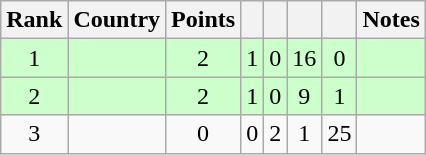<table class="wikitable sortable" style="text-align: center;">
<tr>
<th>Rank</th>
<th>Country</th>
<th>Points</th>
<th></th>
<th></th>
<th></th>
<th></th>
<th>Notes</th>
</tr>
<tr style="background:#cfc;">
<td>1</td>
<td align=left></td>
<td>2</td>
<td>1</td>
<td>0</td>
<td>16</td>
<td>0</td>
<td></td>
</tr>
<tr style="background:#cfc;">
<td>2</td>
<td align=left></td>
<td>2</td>
<td>1</td>
<td>0</td>
<td>9</td>
<td>1</td>
<td></td>
</tr>
<tr>
<td>3</td>
<td align=left></td>
<td>0</td>
<td>0</td>
<td>2</td>
<td>1</td>
<td>25</td>
<td></td>
</tr>
</table>
